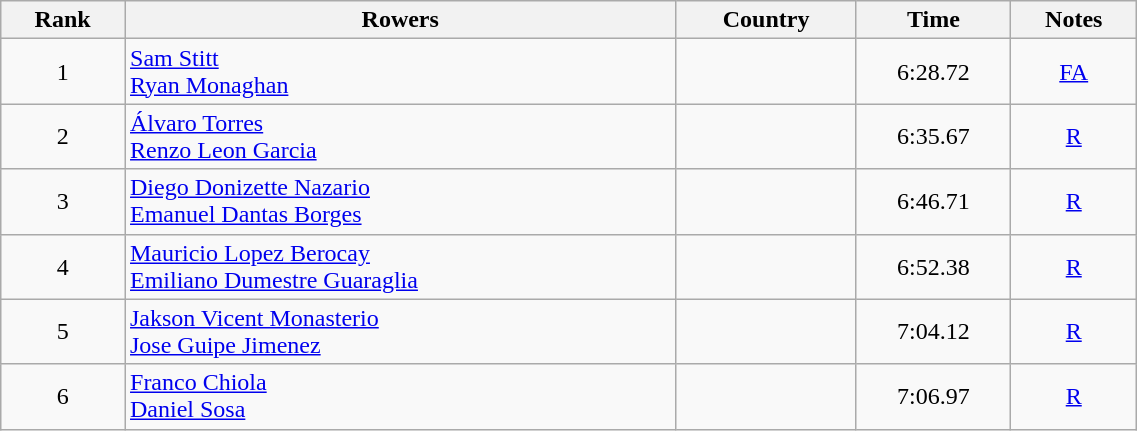<table class="wikitable" width=60% style="text-align:center">
<tr>
<th>Rank</th>
<th>Rowers</th>
<th>Country</th>
<th>Time</th>
<th>Notes</th>
</tr>
<tr>
<td>1</td>
<td align=left><a href='#'>Sam Stitt</a><br><a href='#'>Ryan Monaghan</a></td>
<td align=left></td>
<td>6:28.72</td>
<td><a href='#'>FA</a></td>
</tr>
<tr>
<td>2</td>
<td align=left><a href='#'>Álvaro Torres</a><br><a href='#'>Renzo Leon Garcia</a></td>
<td align=left></td>
<td>6:35.67</td>
<td><a href='#'>R</a></td>
</tr>
<tr>
<td>3</td>
<td align=left><a href='#'>Diego Donizette Nazario</a><br><a href='#'>Emanuel Dantas Borges</a></td>
<td align=left></td>
<td>6:46.71</td>
<td><a href='#'>R</a></td>
</tr>
<tr>
<td>4</td>
<td align=left><a href='#'>Mauricio Lopez Berocay</a><br><a href='#'>Emiliano Dumestre Guaraglia</a></td>
<td align=left></td>
<td>6:52.38</td>
<td><a href='#'>R</a></td>
</tr>
<tr>
<td>5</td>
<td align=left><a href='#'>Jakson Vicent Monasterio</a><br><a href='#'>Jose Guipe Jimenez</a></td>
<td align=left></td>
<td>7:04.12</td>
<td><a href='#'>R</a></td>
</tr>
<tr>
<td>6</td>
<td align=left><a href='#'>Franco Chiola</a><br><a href='#'>Daniel Sosa</a></td>
<td align=left></td>
<td>7:06.97</td>
<td><a href='#'>R</a></td>
</tr>
</table>
